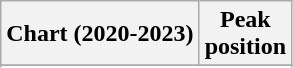<table class="wikitable sortable plainrowheaders" style="text-align:center">
<tr>
<th scope="col">Chart (2020-2023)</th>
<th scope="col">Peak<br>position</th>
</tr>
<tr>
</tr>
<tr>
</tr>
<tr>
</tr>
</table>
